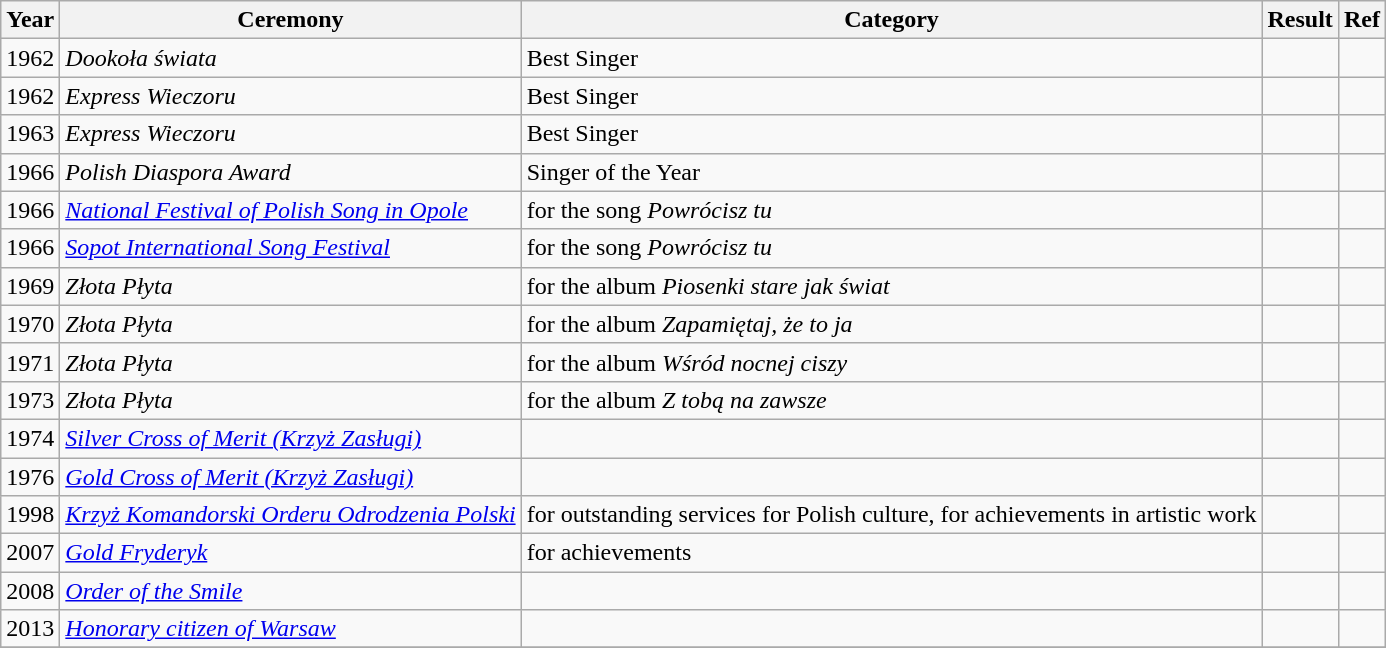<table class="wikitable">
<tr>
<th align="left">Year</th>
<th align="212">Ceremony</th>
<th align="212">Category</th>
<th align="left">Result</th>
<th align="left">Ref</th>
</tr>
<tr>
<td>1962</td>
<td><em>Dookoła świata</em></td>
<td>Best Singer</td>
<td></td>
<td></td>
</tr>
<tr>
<td>1962</td>
<td><em>Express Wieczoru</em></td>
<td>Best Singer</td>
<td></td>
<td></td>
</tr>
<tr>
<td>1963</td>
<td><em>Express Wieczoru</em></td>
<td>Best Singer</td>
<td></td>
<td></td>
</tr>
<tr>
<td>1966</td>
<td><em>Polish Diaspora Award</em></td>
<td>Singer of the Year</td>
<td></td>
<td></td>
</tr>
<tr>
<td>1966</td>
<td><em><a href='#'>National Festival of Polish Song in Opole</a></em></td>
<td>for the song <em>Powrócisz tu</em></td>
<td></td>
<td></td>
</tr>
<tr>
<td>1966</td>
<td><em><a href='#'>Sopot International Song Festival</a></em></td>
<td>for the song <em>Powrócisz tu</em></td>
<td></td>
<td></td>
</tr>
<tr>
<td>1969</td>
<td><em>Złota Płyta</em></td>
<td>for the album <em>Piosenki stare jak świat</em></td>
<td></td>
<td></td>
</tr>
<tr>
<td>1970</td>
<td><em>Złota Płyta</em></td>
<td>for the album <em>Zapamiętaj, że to ja</em></td>
<td></td>
<td></td>
</tr>
<tr>
<td>1971</td>
<td><em>Złota Płyta</em></td>
<td>for the album <em>Wśród nocnej ciszy</em></td>
<td></td>
<td></td>
</tr>
<tr>
<td>1973</td>
<td><em>Złota Płyta</em></td>
<td>for the album <em>Z tobą na zawsze</em></td>
<td></td>
<td></td>
</tr>
<tr>
<td>1974</td>
<td><em><a href='#'>Silver Cross of Merit (Krzyż Zasługi)</a></em></td>
<td></td>
<td></td>
<td></td>
</tr>
<tr>
<td>1976</td>
<td><em><a href='#'>Gold Cross of Merit (Krzyż Zasługi)</a></em></td>
<td></td>
<td></td>
<td></td>
</tr>
<tr>
<td>1998</td>
<td><em><a href='#'>Krzyż Komandorski Orderu Odrodzenia Polski</a></em></td>
<td>for outstanding services for Polish culture, for achievements in artistic work</td>
<td></td>
<td></td>
</tr>
<tr>
<td>2007</td>
<td><em><a href='#'>Gold Fryderyk</a></em></td>
<td>for achievements</td>
<td></td>
<td></td>
</tr>
<tr>
<td>2008</td>
<td><em><a href='#'>Order of the Smile</a></em></td>
<td></td>
<td></td>
<td></td>
</tr>
<tr>
<td>2013</td>
<td><em><a href='#'>Honorary citizen of Warsaw</a></em></td>
<td></td>
<td></td>
<td></td>
</tr>
<tr>
</tr>
</table>
